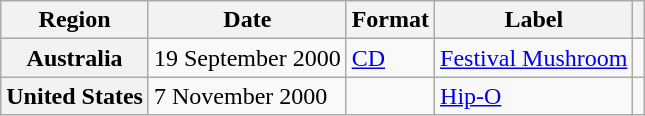<table class="wikitable plainrowheaders">
<tr>
<th scope="col">Region</th>
<th scope="col">Date</th>
<th scope="col">Format</th>
<th scope="col">Label</th>
<th scope="col"></th>
</tr>
<tr>
<th scope="row">Australia</th>
<td>19 September 2000</td>
<td><a href='#'>CD</a></td>
<td><a href='#'>Festival Mushroom</a></td>
<td align="center"></td>
</tr>
<tr>
<th scope="row">United States</th>
<td>7 November 2000</td>
<td></td>
<td><a href='#'>Hip-O</a></td>
<td align="center"></td>
</tr>
</table>
